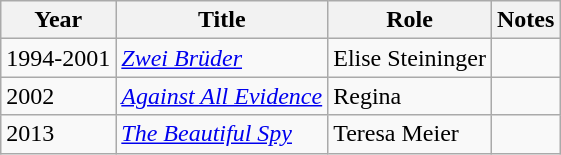<table class="wikitable sortable">
<tr>
<th>Year</th>
<th>Title</th>
<th>Role</th>
<th class="unsortable">Notes</th>
</tr>
<tr>
<td>1994-2001</td>
<td><em><a href='#'>Zwei Brüder</a></em></td>
<td>Elise Steininger</td>
<td></td>
</tr>
<tr>
<td>2002</td>
<td><em><a href='#'>Against All Evidence</a></em></td>
<td>Regina</td>
<td></td>
</tr>
<tr>
<td>2013</td>
<td><em><a href='#'>The Beautiful Spy</a></em></td>
<td>Teresa Meier</td>
<td></td>
</tr>
</table>
